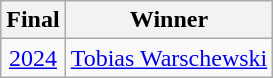<table class='wikitable'>
<tr>
<th>Final</th>
<th>Winner</th>
</tr>
<tr>
<td align=center><a href='#'>2024</a></td>
<td> <a href='#'>Tobias Warschewski</a> </td>
</tr>
</table>
